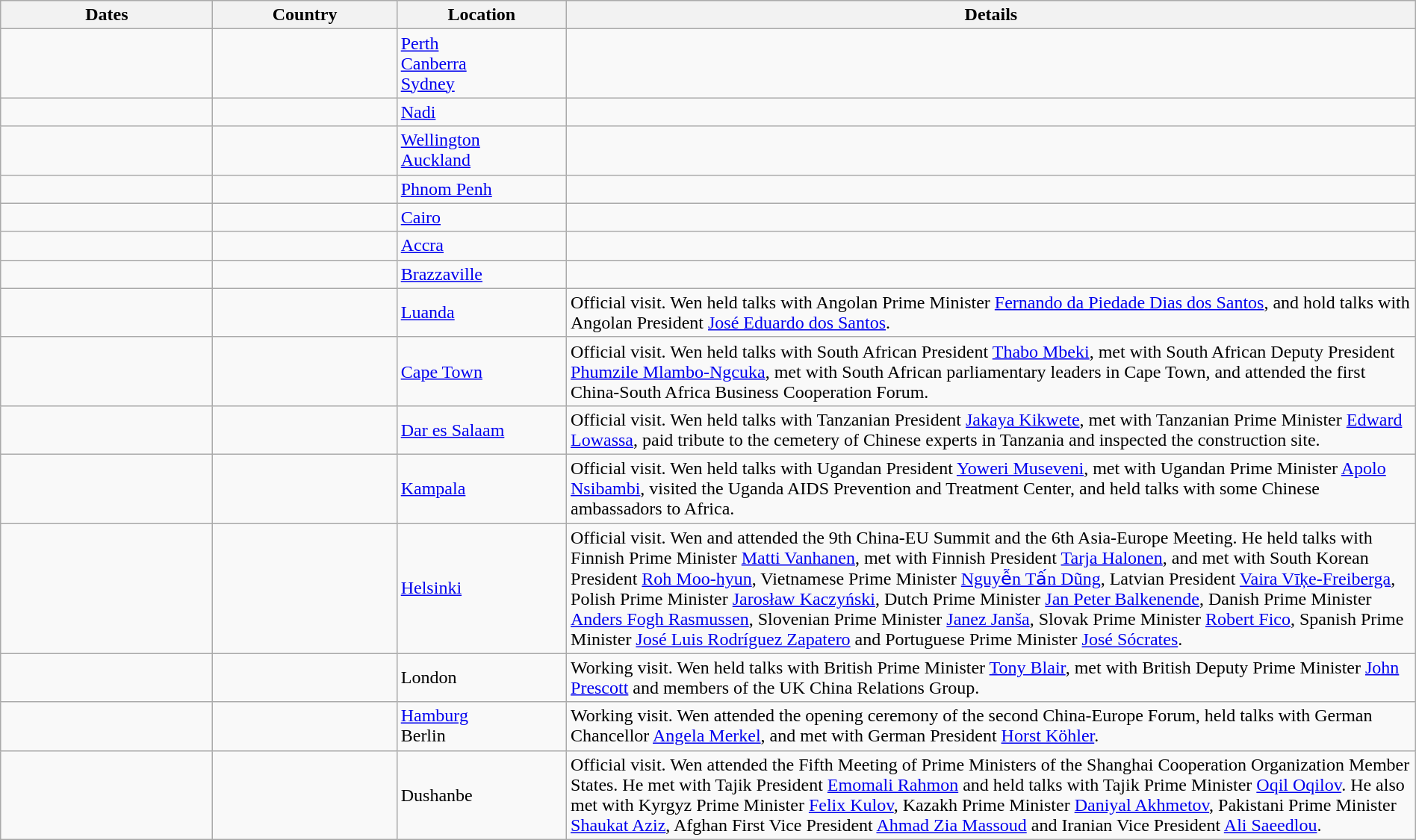<table class="wikitable sortable mw-collapsible" border="1" style="margin: 1em auto 1em auto">
<tr>
<th style="width: 15%;">Dates</th>
<th style="width: 13%;">Country</th>
<th style="width: 12%;">Location</th>
<th style="width: 60%;">Details</th>
</tr>
<tr>
<td></td>
<td></td>
<td><a href='#'>Perth</a><br><a href='#'>Canberra</a><br><a href='#'>Sydney</a></td>
<td></td>
</tr>
<tr>
<td></td>
<td></td>
<td><a href='#'>Nadi</a></td>
<td></td>
</tr>
<tr>
<td></td>
<td></td>
<td><a href='#'>Wellington</a><br><a href='#'>Auckland</a></td>
<td></td>
</tr>
<tr>
<td></td>
<td></td>
<td><a href='#'>Phnom Penh</a></td>
<td></td>
</tr>
<tr>
<td></td>
<td></td>
<td><a href='#'>Cairo</a></td>
<td></td>
</tr>
<tr>
<td></td>
<td></td>
<td><a href='#'>Accra</a></td>
<td></td>
</tr>
<tr>
<td></td>
<td></td>
<td><a href='#'>Brazzaville</a></td>
<td></td>
</tr>
<tr>
<td></td>
<td></td>
<td><a href='#'>Luanda</a></td>
<td>Official visit. Wen held talks with Angolan Prime Minister <a href='#'>Fernando da Piedade Dias dos Santos</a>, and hold talks with Angolan President <a href='#'>José Eduardo dos Santos</a>.</td>
</tr>
<tr>
<td></td>
<td></td>
<td><a href='#'>Cape Town</a></td>
<td>Official visit. Wen held talks with South African President <a href='#'>Thabo Mbeki</a>, met with South African Deputy President <a href='#'>Phumzile Mlambo-Ngcuka</a>, met with South African parliamentary leaders in Cape Town, and attended the first China-South Africa Business Cooperation Forum.</td>
</tr>
<tr>
<td></td>
<td></td>
<td><a href='#'>Dar es Salaam</a></td>
<td>Official visit. Wen held talks with Tanzanian President <a href='#'>Jakaya Kikwete</a>, met with Tanzanian Prime Minister <a href='#'>Edward Lowassa</a>, paid tribute to the cemetery of Chinese experts in Tanzania and inspected the construction site.</td>
</tr>
<tr>
<td></td>
<td></td>
<td><a href='#'>Kampala</a></td>
<td>Official visit. Wen held talks with Ugandan President <a href='#'>Yoweri Museveni</a>, met with Ugandan Prime Minister <a href='#'>Apolo Nsibambi</a>, visited the Uganda AIDS Prevention and Treatment Center, and held talks with some Chinese ambassadors to Africa.</td>
</tr>
<tr>
<td></td>
<td></td>
<td><a href='#'>Helsinki</a></td>
<td>Official visit. Wen and attended the 9th China-EU Summit and the 6th Asia-Europe Meeting. He held talks with Finnish Prime Minister <a href='#'>Matti Vanhanen</a>, met with Finnish President <a href='#'>Tarja Halonen</a>, and met with South Korean President <a href='#'>Roh Moo-hyun</a>, Vietnamese Prime Minister <a href='#'>Nguyễn Tấn Dũng</a>, Latvian President <a href='#'>Vaira Vīķe-Freiberga</a>, Polish Prime Minister <a href='#'>Jarosław Kaczyński</a>, Dutch Prime Minister <a href='#'>Jan Peter Balkenende</a>, Danish Prime Minister <a href='#'>Anders Fogh Rasmussen</a>, Slovenian Prime Minister <a href='#'>Janez Janša</a>, Slovak Prime Minister <a href='#'>Robert Fico</a>, Spanish Prime Minister <a href='#'>José Luis Rodríguez Zapatero</a> and Portuguese Prime Minister <a href='#'>José Sócrates</a>.</td>
</tr>
<tr>
<td></td>
<td></td>
<td>London</td>
<td>Working visit. Wen held talks with British Prime Minister <a href='#'>Tony Blair</a>, met with British Deputy Prime Minister <a href='#'>John Prescott</a> and members of the UK China Relations Group.</td>
</tr>
<tr>
<td></td>
<td></td>
<td><a href='#'>Hamburg</a><br>Berlin</td>
<td>Working visit. Wen attended the opening ceremony of the second China-Europe Forum, held talks with German Chancellor <a href='#'>Angela Merkel</a>, and met with German President <a href='#'>Horst Köhler</a>.</td>
</tr>
<tr>
<td></td>
<td></td>
<td>Dushanbe</td>
<td>Official visit. Wen attended the Fifth Meeting of Prime Ministers of the Shanghai Cooperation Organization Member States. He met with Tajik President <a href='#'>Emomali Rahmon</a> and held talks with Tajik Prime Minister <a href='#'>Oqil Oqilov</a>. He also met with Kyrgyz Prime Minister <a href='#'>Felix Kulov</a>, Kazakh Prime Minister <a href='#'>Daniyal Akhmetov</a>, Pakistani Prime Minister <a href='#'>Shaukat Aziz</a>, Afghan First Vice President <a href='#'>Ahmad Zia Massoud</a> and Iranian Vice President <a href='#'>Ali Saeedlou</a>.</td>
</tr>
</table>
